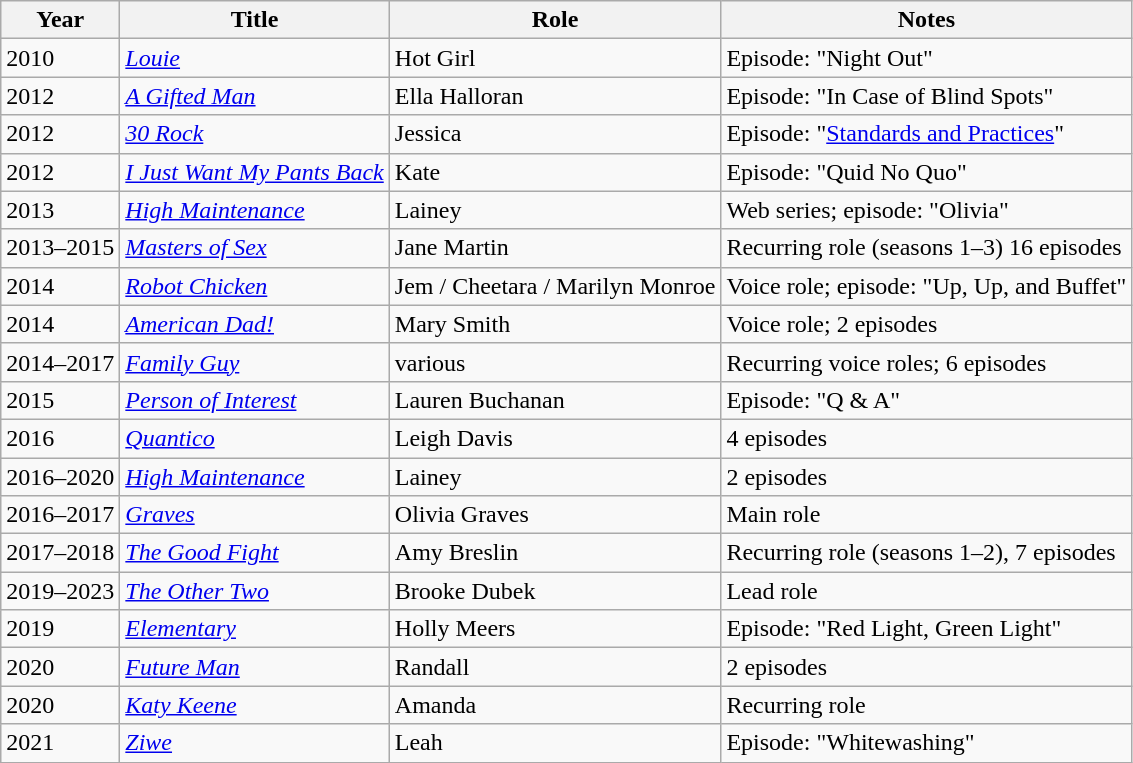<table class="wikitable sortable">
<tr>
<th>Year</th>
<th>Title</th>
<th>Role</th>
<th class="unsortable">Notes</th>
</tr>
<tr>
<td>2010</td>
<td><em><a href='#'>Louie</a></em></td>
<td>Hot Girl</td>
<td>Episode: "Night Out"</td>
</tr>
<tr>
<td>2012</td>
<td><em><a href='#'>A Gifted Man</a></em></td>
<td>Ella Halloran</td>
<td>Episode: "In Case of Blind Spots"</td>
</tr>
<tr>
<td>2012</td>
<td><em><a href='#'>30 Rock</a></em></td>
<td>Jessica</td>
<td>Episode: "<a href='#'>Standards and Practices</a>"</td>
</tr>
<tr>
<td>2012</td>
<td><em><a href='#'>I Just Want My Pants Back</a></em></td>
<td>Kate</td>
<td>Episode: "Quid No Quo"</td>
</tr>
<tr>
<td>2013</td>
<td><em><a href='#'>High Maintenance</a></em></td>
<td>Lainey</td>
<td>Web series; episode: "Olivia"</td>
</tr>
<tr>
<td>2013–2015</td>
<td><em><a href='#'>Masters of Sex</a></em></td>
<td>Jane Martin</td>
<td>Recurring role (seasons 1–3) 16 episodes</td>
</tr>
<tr>
<td>2014</td>
<td><em><a href='#'>Robot Chicken</a></em></td>
<td>Jem / Cheetara / Marilyn Monroe</td>
<td>Voice role; episode: "Up, Up, and Buffet"</td>
</tr>
<tr>
<td>2014</td>
<td><em><a href='#'>American Dad!</a></em></td>
<td>Mary Smith</td>
<td>Voice role; 2 episodes</td>
</tr>
<tr>
<td>2014–2017</td>
<td><em><a href='#'>Family Guy</a></em></td>
<td>various</td>
<td>Recurring voice roles; 6 episodes</td>
</tr>
<tr>
<td>2015</td>
<td><em><a href='#'>Person of Interest</a></em></td>
<td>Lauren Buchanan</td>
<td>Episode: "Q & A"</td>
</tr>
<tr>
<td>2016</td>
<td><em><a href='#'>Quantico</a></em></td>
<td>Leigh Davis</td>
<td>4 episodes</td>
</tr>
<tr>
<td>2016–2020</td>
<td><em><a href='#'>High Maintenance</a></em></td>
<td>Lainey</td>
<td>2 episodes</td>
</tr>
<tr>
<td>2016–2017</td>
<td><em><a href='#'>Graves</a></em></td>
<td>Olivia Graves</td>
<td>Main role</td>
</tr>
<tr>
<td>2017–2018</td>
<td><em><a href='#'>The Good Fight</a></em></td>
<td>Amy Breslin</td>
<td>Recurring role (seasons 1–2), 7 episodes</td>
</tr>
<tr>
<td>2019–2023</td>
<td><em><a href='#'>The Other Two</a></em></td>
<td>Brooke Dubek</td>
<td>Lead role</td>
</tr>
<tr>
<td>2019</td>
<td><em><a href='#'>Elementary</a></em></td>
<td>Holly Meers</td>
<td>Episode: "Red Light, Green Light"</td>
</tr>
<tr>
<td>2020</td>
<td><em><a href='#'>Future Man</a></em></td>
<td>Randall</td>
<td>2 episodes</td>
</tr>
<tr>
<td>2020</td>
<td><em><a href='#'>Katy Keene</a></em></td>
<td>Amanda</td>
<td>Recurring role</td>
</tr>
<tr>
<td>2021</td>
<td><em><a href='#'>Ziwe</a></em></td>
<td>Leah</td>
<td>Episode: "Whitewashing"</td>
</tr>
</table>
